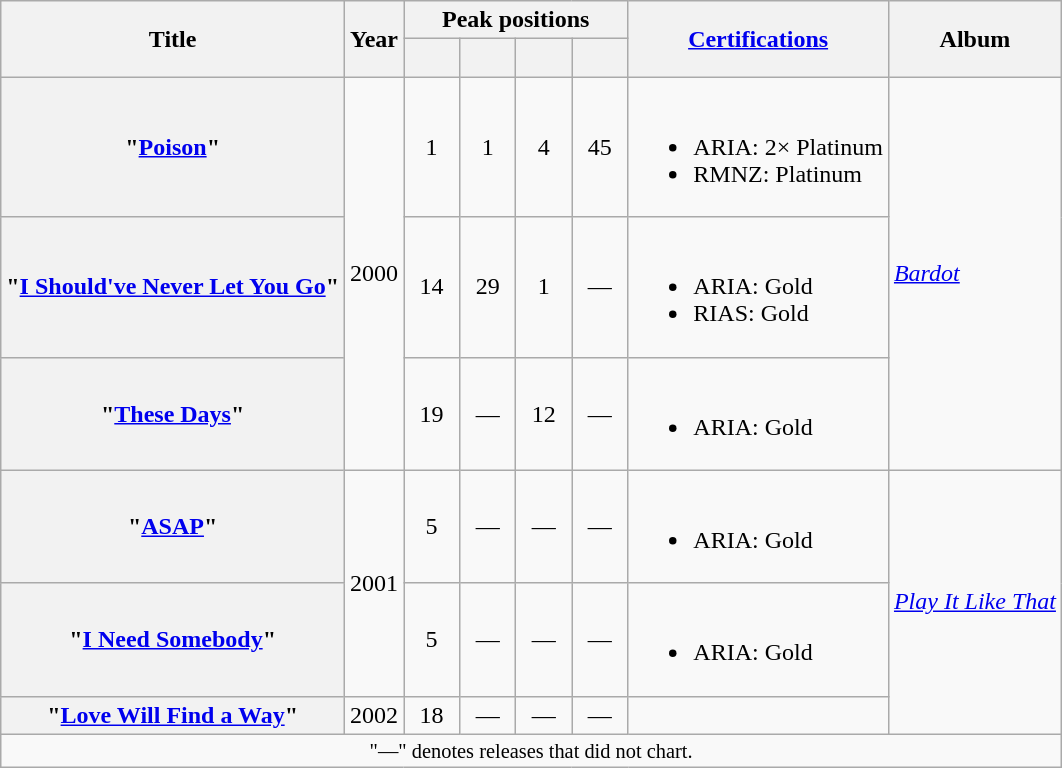<table class="wikitable plainrowheaders">
<tr>
<th scope="col" rowspan="2">Title</th>
<th scope="col" rowspan="2">Year</th>
<th scope="col" colspan="4">Peak positions</th>
<th scope="col" rowspan="2"><a href='#'>Certifications</a><br></th>
<th scope="col" rowspan="2">Album</th>
</tr>
<tr>
<th width="30"><br></th>
<th width="30"><br></th>
<th width="30"><br></th>
<th width="30"></th>
</tr>
<tr>
<th scope="row">"<a href='#'>Poison</a>"</th>
<td rowspan="3">2000</td>
<td align="center">1</td>
<td align="center">1</td>
<td align="center">4</td>
<td align="center">45</td>
<td align="left"><br><ul><li>ARIA: 2× Platinum</li><li>RMNZ: Platinum</li></ul></td>
<td rowspan="3"><em><a href='#'>Bardot</a></em></td>
</tr>
<tr>
<th scope="row">"<a href='#'>I Should've Never Let You Go</a>"</th>
<td align="center">14</td>
<td align="center">29</td>
<td align="center">1</td>
<td align="center">—</td>
<td align="left"><br><ul><li>ARIA: Gold</li><li>RIAS: Gold</li></ul></td>
</tr>
<tr>
<th scope="row">"<a href='#'>These Days</a>"</th>
<td align="center">19</td>
<td align="center">—</td>
<td align="center">12</td>
<td align="center">—</td>
<td align="left"><br><ul><li>ARIA: Gold</li></ul></td>
</tr>
<tr>
<th scope="row">"<a href='#'>ASAP</a>"</th>
<td rowspan="2">2001</td>
<td align="center">5</td>
<td align="center">—</td>
<td align="center">—</td>
<td align="center">—</td>
<td align="left"><br><ul><li>ARIA: Gold</li></ul></td>
<td align="center" rowspan="3"><em><a href='#'>Play It Like That</a></em></td>
</tr>
<tr>
<th scope="row">"<a href='#'>I Need Somebody</a>"</th>
<td align="center">5</td>
<td align="center">—</td>
<td align="center">—</td>
<td align="center">—</td>
<td align="left"><br><ul><li>ARIA: Gold</li></ul></td>
</tr>
<tr>
<th scope="row">"<a href='#'>Love Will Find a Way</a>"</th>
<td>2002</td>
<td align="center">18</td>
<td align="center">—</td>
<td align="center">—</td>
<td align="center">—</td>
<td align="left"></td>
</tr>
<tr>
<td align="center" colspan="8" style="font-size: 85%">"—" denotes releases that did not chart.</td>
</tr>
</table>
